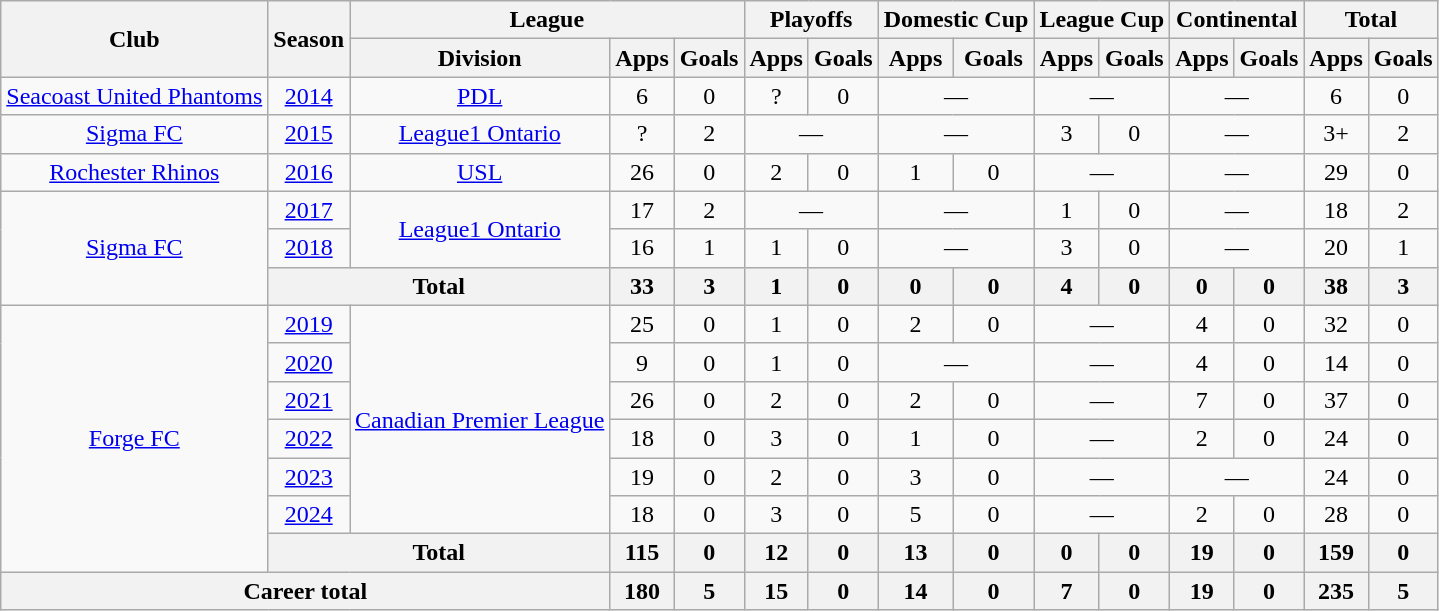<table class="wikitable" style="text-align: center;">
<tr>
<th rowspan="2">Club</th>
<th rowspan="2">Season</th>
<th colspan="3">League</th>
<th colspan="2">Playoffs</th>
<th colspan="2">Domestic Cup</th>
<th colspan="2">League Cup</th>
<th colspan="2">Continental</th>
<th colspan="2">Total</th>
</tr>
<tr>
<th>Division</th>
<th>Apps</th>
<th>Goals</th>
<th>Apps</th>
<th>Goals</th>
<th>Apps</th>
<th>Goals</th>
<th>Apps</th>
<th>Goals</th>
<th>Apps</th>
<th>Goals</th>
<th>Apps</th>
<th>Goals</th>
</tr>
<tr>
<td><a href='#'>Seacoast United Phantoms</a></td>
<td><a href='#'>2014</a></td>
<td><a href='#'>PDL</a></td>
<td>6</td>
<td>0</td>
<td>?</td>
<td>0</td>
<td colspan=2>—</td>
<td colspan=2>—</td>
<td colspan=2>—</td>
<td>6</td>
<td>0</td>
</tr>
<tr>
<td><a href='#'>Sigma FC</a></td>
<td><a href='#'>2015</a></td>
<td><a href='#'>League1 Ontario</a></td>
<td>?</td>
<td>2</td>
<td colspan=2>—</td>
<td colspan=2>—</td>
<td>3</td>
<td>0</td>
<td colspan=2>—</td>
<td>3+</td>
<td>2</td>
</tr>
<tr>
<td><a href='#'>Rochester Rhinos</a></td>
<td><a href='#'>2016</a></td>
<td><a href='#'>USL</a></td>
<td>26</td>
<td>0</td>
<td>2</td>
<td>0</td>
<td>1</td>
<td>0</td>
<td colspan=2>—</td>
<td colspan=2>—</td>
<td>29</td>
<td>0</td>
</tr>
<tr>
<td rowspan="3"><a href='#'>Sigma FC</a></td>
<td><a href='#'>2017</a></td>
<td rowspan=2><a href='#'>League1 Ontario</a></td>
<td>17</td>
<td>2</td>
<td colspan=2>—</td>
<td colspan=2>—</td>
<td>1</td>
<td>0</td>
<td colspan=2>—</td>
<td>18</td>
<td>2</td>
</tr>
<tr>
<td><a href='#'>2018</a></td>
<td>16</td>
<td>1</td>
<td>1</td>
<td>0</td>
<td colspan=2>—</td>
<td>3</td>
<td>0</td>
<td colspan=2>—</td>
<td>20</td>
<td>1</td>
</tr>
<tr>
<th colspan="2">Total</th>
<th>33</th>
<th>3</th>
<th>1</th>
<th>0</th>
<th>0</th>
<th>0</th>
<th>4</th>
<th>0</th>
<th>0</th>
<th>0</th>
<th>38</th>
<th>3</th>
</tr>
<tr>
<td rowspan="7"><a href='#'>Forge FC</a></td>
<td><a href='#'>2019</a></td>
<td rowspan="6"><a href='#'>Canadian Premier League</a></td>
<td>25</td>
<td>0</td>
<td>1</td>
<td>0</td>
<td>2</td>
<td>0</td>
<td colspan=2>—</td>
<td>4</td>
<td>0</td>
<td>32</td>
<td>0</td>
</tr>
<tr>
<td><a href='#'>2020</a></td>
<td>9</td>
<td>0</td>
<td>1</td>
<td>0</td>
<td colspan=2>—</td>
<td colspan=2>—</td>
<td>4</td>
<td>0</td>
<td>14</td>
<td>0</td>
</tr>
<tr>
<td><a href='#'>2021</a></td>
<td>26</td>
<td>0</td>
<td>2</td>
<td>0</td>
<td>2</td>
<td>0</td>
<td colspan=2>—</td>
<td>7</td>
<td>0</td>
<td>37</td>
<td>0</td>
</tr>
<tr>
<td><a href='#'>2022</a></td>
<td>18</td>
<td>0</td>
<td>3</td>
<td>0</td>
<td>1</td>
<td>0</td>
<td colspan="2">—</td>
<td>2</td>
<td>0</td>
<td>24</td>
<td>0</td>
</tr>
<tr>
<td><a href='#'>2023</a></td>
<td>19</td>
<td>0</td>
<td>2</td>
<td>0</td>
<td>3</td>
<td>0</td>
<td colspan="2">—</td>
<td colspan="2">—</td>
<td>24</td>
<td>0</td>
</tr>
<tr>
<td><a href='#'>2024</a></td>
<td>18</td>
<td>0</td>
<td>3</td>
<td>0</td>
<td>5</td>
<td>0</td>
<td colspan="2">—</td>
<td>2</td>
<td>0</td>
<td>28</td>
<td>0</td>
</tr>
<tr>
<th colspan="2">Total</th>
<th>115</th>
<th>0</th>
<th>12</th>
<th>0</th>
<th>13</th>
<th>0</th>
<th>0</th>
<th>0</th>
<th>19</th>
<th>0</th>
<th>159</th>
<th>0</th>
</tr>
<tr>
<th colspan="3">Career total</th>
<th>180</th>
<th>5</th>
<th>15</th>
<th>0</th>
<th>14</th>
<th>0</th>
<th>7</th>
<th>0</th>
<th>19</th>
<th>0</th>
<th>235</th>
<th>5</th>
</tr>
</table>
